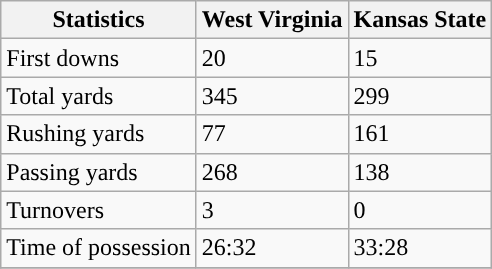<table class="wikitable" style="float: left;">
<tr>
<th>Statistics</th>
<th>West Virginia</th>
<th>Kansas State</th>
</tr>
<tr>
<td>First downs</td>
<td>20</td>
<td>15</td>
</tr>
<tr>
<td>Total yards</td>
<td>345</td>
<td>299</td>
</tr>
<tr>
<td>Rushing yards</td>
<td>77</td>
<td>161</td>
</tr>
<tr>
<td>Passing yards</td>
<td>268</td>
<td>138</td>
</tr>
<tr>
<td>Turnovers</td>
<td>3</td>
<td>0</td>
</tr>
<tr>
<td>Time of possession</td>
<td>26:32</td>
<td>33:28</td>
</tr>
<tr>
</tr>
</table>
